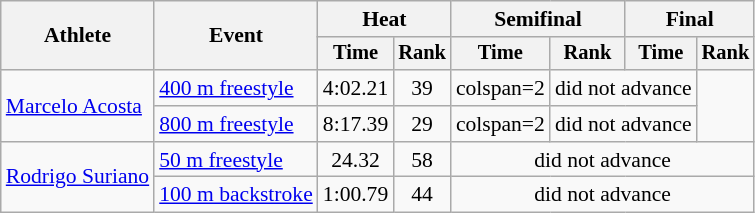<table class=wikitable style="font-size:90%">
<tr>
<th rowspan="2">Athlete</th>
<th rowspan="2">Event</th>
<th colspan="2">Heat</th>
<th colspan="2">Semifinal</th>
<th colspan="2">Final</th>
</tr>
<tr style="font-size:95%">
<th>Time</th>
<th>Rank</th>
<th>Time</th>
<th>Rank</th>
<th>Time</th>
<th>Rank</th>
</tr>
<tr align=center>
<td align=left rowspan=2><a href='#'>Marcelo Acosta</a></td>
<td align=left><a href='#'>400 m freestyle</a></td>
<td>4:02.21</td>
<td>39</td>
<td>colspan=2 </td>
<td colspan=2>did not advance</td>
</tr>
<tr align=center>
<td align=left><a href='#'>800 m freestyle</a></td>
<td>8:17.39</td>
<td>29</td>
<td>colspan=2 </td>
<td colspan=2>did not advance</td>
</tr>
<tr align=center>
<td align=left rowspan=2><a href='#'>Rodrigo Suriano</a></td>
<td align=left><a href='#'>50 m freestyle</a></td>
<td>24.32</td>
<td>58</td>
<td colspan=4>did not advance</td>
</tr>
<tr align=center>
<td align=left><a href='#'>100 m backstroke</a></td>
<td>1:00.79</td>
<td>44</td>
<td colspan=4>did not advance</td>
</tr>
</table>
